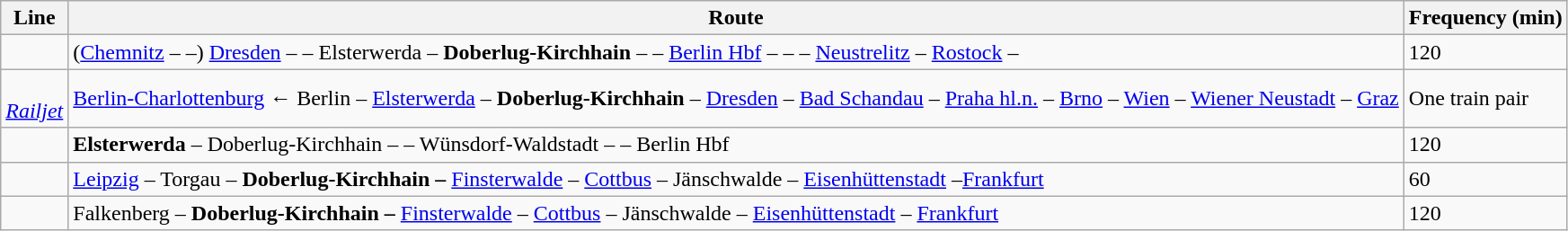<table class="wikitable">
<tr>
<th>Line</th>
<th>Route</th>
<th>Frequency (min)</th>
</tr>
<tr>
<td align="center"></td>
<td>(<a href='#'>Chemnitz</a> –  –) <a href='#'>Dresden</a> –  – Elsterwerda – <strong>Doberlug-Kirchhain</strong> –  – <a href='#'>Berlin Hbf</a> –  –  – <a href='#'>Neustrelitz</a> – <a href='#'>Rostock</a> – </td>
<td>120</td>
</tr>
<tr>
<td align="center"><br><em><a href='#'>Railjet</a></em></td>
<td><a href='#'>Berlin-Charlottenburg</a> ← Berlin – <a href='#'>Elsterwerda</a> – <strong>Doberlug-Kirchhain</strong> – <a href='#'>Dresden</a> – <a href='#'>Bad Schandau</a> – <a href='#'>Praha hl.n.</a> – <a href='#'>Brno</a> – <a href='#'>Wien</a> – <a href='#'>Wiener Neustadt</a> – <a href='#'>Graz</a></td>
<td>One train pair</td>
</tr>
<tr>
<td align="center"></td>
<td><strong>Elsterwerda</strong> – Doberlug-Kirchhain –  – Wünsdorf-Waldstadt –  – Berlin Hbf</td>
<td>120</td>
</tr>
<tr>
<td></td>
<td><a href='#'>Leipzig</a> – Torgau – <strong>Doberlug-Kirchhain –</strong> <a href='#'>Finsterwalde</a> – <a href='#'>Cottbus</a> – Jänschwalde – <a href='#'>Eisenhüttenstadt</a> –<a href='#'>Frankfurt</a></td>
<td>60</td>
</tr>
<tr>
<td></td>
<td>Falkenberg – <strong>Doberlug-Kirchhain –</strong> <a href='#'>Finsterwalde</a> – <a href='#'>Cottbus</a> – Jänschwalde – <a href='#'>Eisenhüttenstadt</a> – <a href='#'>Frankfurt</a></td>
<td>120</td>
</tr>
</table>
